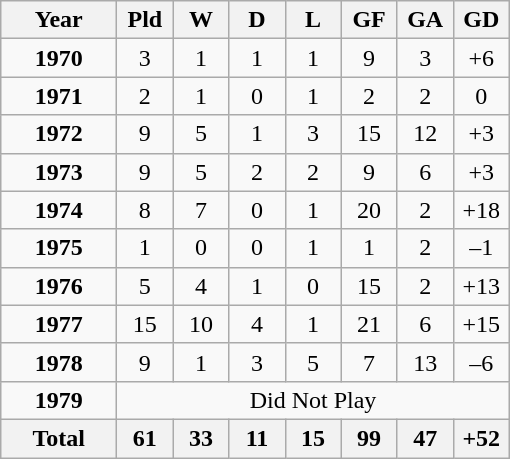<table class="wikitable" style="text-align: center;">
<tr>
<th width=70>Year</th>
<th width=30>Pld</th>
<th width=30>W</th>
<th width=30>D</th>
<th width=30>L</th>
<th width=30>GF</th>
<th width=30>GA</th>
<th width=30>GD</th>
</tr>
<tr>
<td><strong>1970</strong></td>
<td>3</td>
<td>1</td>
<td>1</td>
<td>1</td>
<td>9</td>
<td>3</td>
<td>+6</td>
</tr>
<tr>
<td><strong>1971</strong></td>
<td>2</td>
<td>1</td>
<td>0</td>
<td>1</td>
<td>2</td>
<td>2</td>
<td>0</td>
</tr>
<tr>
<td><strong>1972</strong></td>
<td>9</td>
<td>5</td>
<td>1</td>
<td>3</td>
<td>15</td>
<td>12</td>
<td>+3</td>
</tr>
<tr>
<td><strong>1973</strong></td>
<td>9</td>
<td>5</td>
<td>2</td>
<td>2</td>
<td>9</td>
<td>6</td>
<td>+3</td>
</tr>
<tr>
<td><strong>1974</strong></td>
<td>8</td>
<td>7</td>
<td>0</td>
<td>1</td>
<td>20</td>
<td>2</td>
<td>+18</td>
</tr>
<tr>
<td><strong>1975</strong></td>
<td>1</td>
<td>0</td>
<td>0</td>
<td>1</td>
<td>1</td>
<td>2</td>
<td>–1</td>
</tr>
<tr>
<td><strong>1976</strong></td>
<td>5</td>
<td>4</td>
<td>1</td>
<td>0</td>
<td>15</td>
<td>2</td>
<td>+13</td>
</tr>
<tr>
<td><strong>1977</strong></td>
<td>15</td>
<td>10</td>
<td>4</td>
<td>1</td>
<td>21</td>
<td>6</td>
<td>+15</td>
</tr>
<tr>
<td><strong>1978</strong></td>
<td>9</td>
<td>1</td>
<td>3</td>
<td>5</td>
<td>7</td>
<td>13</td>
<td>–6</td>
</tr>
<tr>
<td><strong>1979</strong></td>
<td colspan=7>Did Not Play</td>
</tr>
<tr>
<th>Total</th>
<th>61</th>
<th>33</th>
<th>11</th>
<th>15</th>
<th>99</th>
<th>47</th>
<th>+52</th>
</tr>
</table>
